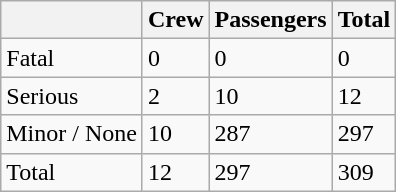<table class="wikitable">
<tr>
<th></th>
<th>Crew</th>
<th>Passengers</th>
<th>Total</th>
</tr>
<tr>
<td>Fatal</td>
<td>0</td>
<td>0</td>
<td>0</td>
</tr>
<tr>
<td>Serious</td>
<td>2</td>
<td>10</td>
<td>12</td>
</tr>
<tr>
<td>Minor / None</td>
<td>10</td>
<td>287</td>
<td>297</td>
</tr>
<tr>
<td>Total</td>
<td>12</td>
<td>297</td>
<td>309</td>
</tr>
</table>
